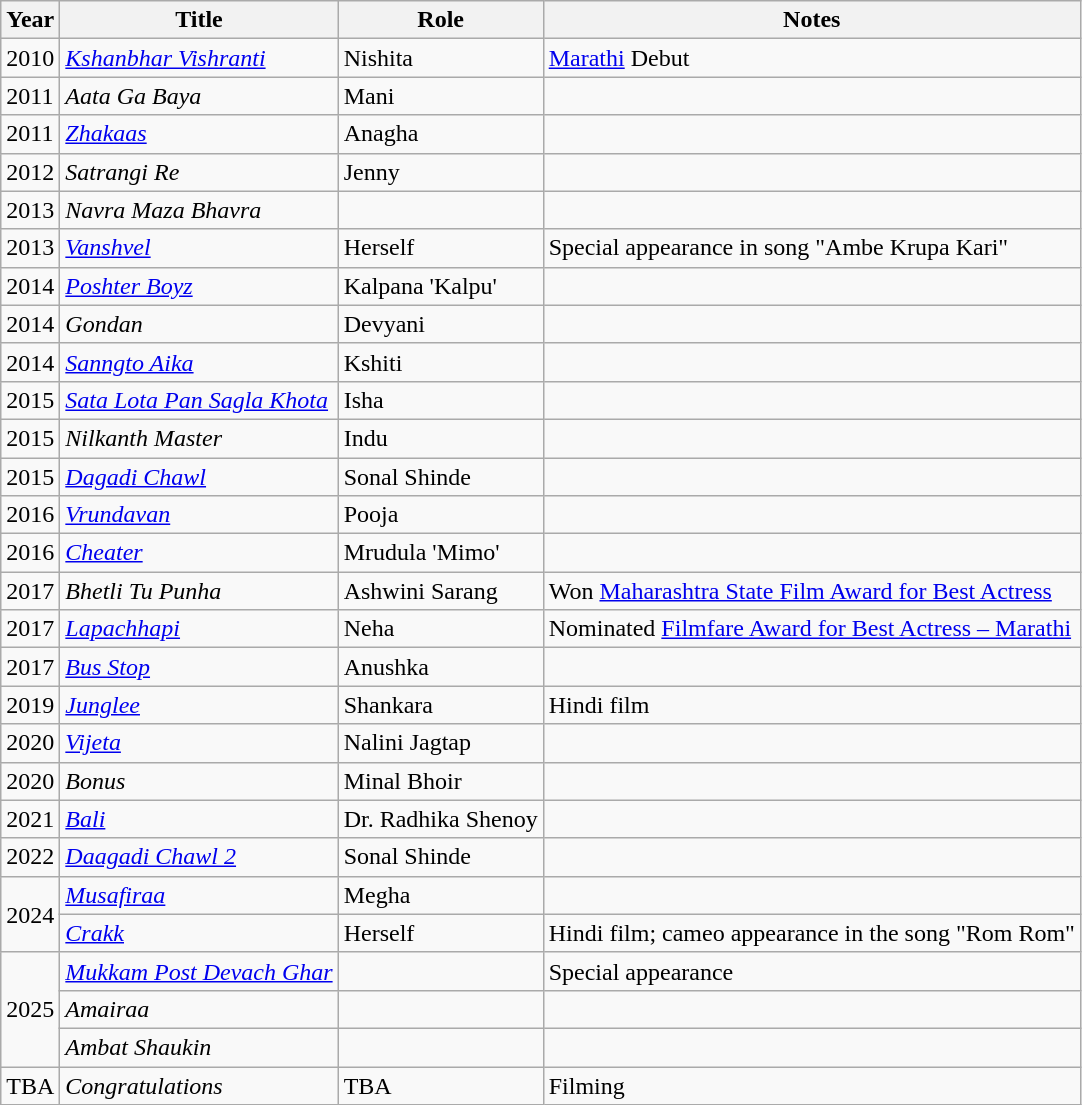<table class="wikitable sortable">
<tr>
<th>Year</th>
<th>Title</th>
<th class="unsortable">Role</th>
<th class="unsortable">Notes</th>
</tr>
<tr>
<td>2010</td>
<td><em><a href='#'>Kshanbhar Vishranti</a></em></td>
<td>Nishita</td>
<td><a href='#'>Marathi</a> Debut</td>
</tr>
<tr>
<td>2011</td>
<td><em>Aata Ga Baya</em></td>
<td>Mani</td>
<td></td>
</tr>
<tr>
<td>2011</td>
<td><em><a href='#'>Zhakaas</a></em></td>
<td>Anagha</td>
<td></td>
</tr>
<tr>
<td>2012</td>
<td><em>Satrangi Re</em></td>
<td>Jenny</td>
<td></td>
</tr>
<tr>
<td>2013</td>
<td><em>Navra Maza Bhavra</em></td>
<td></td>
<td></td>
</tr>
<tr>
<td>2013</td>
<td><em><a href='#'>Vanshvel</a></em></td>
<td>Herself</td>
<td>Special appearance in song "Ambe Krupa Kari"</td>
</tr>
<tr>
<td>2014</td>
<td><em><a href='#'>Poshter Boyz</a></em></td>
<td>Kalpana 'Kalpu'</td>
<td></td>
</tr>
<tr>
<td>2014</td>
<td><em>Gondan</em></td>
<td>Devyani</td>
<td></td>
</tr>
<tr>
<td>2014</td>
<td><em><a href='#'>Sanngto Aika</a></em></td>
<td>Kshiti</td>
<td></td>
</tr>
<tr>
<td>2015</td>
<td><em><a href='#'>Sata Lota Pan Sagla Khota</a></em></td>
<td>Isha</td>
<td></td>
</tr>
<tr>
<td>2015</td>
<td><em>Nilkanth Master</em></td>
<td>Indu</td>
<td></td>
</tr>
<tr>
<td>2015</td>
<td><em><a href='#'>Dagadi Chawl</a></em></td>
<td>Sonal Shinde</td>
<td></td>
</tr>
<tr>
<td>2016</td>
<td><em><a href='#'>Vrundavan</a></em></td>
<td>Pooja</td>
<td></td>
</tr>
<tr>
<td>2016</td>
<td><em><a href='#'>Cheater</a></em></td>
<td>Mrudula 'Mimo'</td>
<td></td>
</tr>
<tr>
<td>2017</td>
<td><em>Bhetli Tu Punha</em></td>
<td>Ashwini Sarang</td>
<td>Won <a href='#'>Maharashtra State Film Award for Best Actress</a></td>
</tr>
<tr>
<td>2017</td>
<td><em><a href='#'>Lapachhapi</a></em></td>
<td>Neha</td>
<td>Nominated <a href='#'>Filmfare Award for Best Actress – Marathi</a></td>
</tr>
<tr>
<td>2017</td>
<td><em><a href='#'>Bus Stop</a></em></td>
<td>Anushka</td>
<td></td>
</tr>
<tr>
<td>2019</td>
<td><em><a href='#'>Junglee</a></em></td>
<td>Shankara</td>
<td>Hindi film</td>
</tr>
<tr>
<td>2020</td>
<td><em><a href='#'>Vijeta</a></em></td>
<td>Nalini Jagtap</td>
<td></td>
</tr>
<tr>
<td>2020</td>
<td><em>Bonus</em></td>
<td>Minal Bhoir</td>
<td></td>
</tr>
<tr>
<td>2021</td>
<td><em><a href='#'>Bali</a></em></td>
<td>Dr. Radhika Shenoy</td>
<td></td>
</tr>
<tr>
<td>2022</td>
<td><em><a href='#'>Daagadi Chawl 2</a></em></td>
<td>Sonal Shinde</td>
<td></td>
</tr>
<tr>
<td rowspan="2">2024</td>
<td><em><a href='#'>Musafiraa</a></em></td>
<td>Megha</td>
<td></td>
</tr>
<tr>
<td><em><a href='#'>Crakk</a></em></td>
<td>Herself</td>
<td>Hindi film; cameo appearance in the song "Rom Rom"</td>
</tr>
<tr>
<td rowspan="3">2025</td>
<td><em><a href='#'>Mukkam Post Devach Ghar</a></em></td>
<td></td>
<td>Special appearance</td>
</tr>
<tr>
<td><em>Amairaa</em></td>
<td></td>
<td></td>
</tr>
<tr>
<td><em>Ambat Shaukin</em></td>
<td></td>
<td></td>
</tr>
<tr>
<td>TBA</td>
<td><em>Congratulations </em></td>
<td>TBA</td>
<td>Filming</td>
</tr>
</table>
